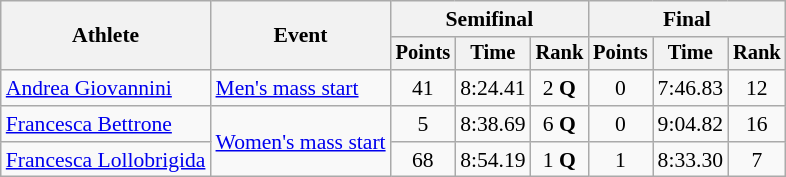<table class="wikitable" style="font-size:90%">
<tr>
<th rowspan=2>Athlete</th>
<th rowspan=2>Event</th>
<th colspan="3">Semifinal</th>
<th colspan="3">Final</th>
</tr>
<tr style="font-size:95%">
<th>Points</th>
<th>Time</th>
<th>Rank</th>
<th>Points</th>
<th>Time</th>
<th>Rank</th>
</tr>
<tr align=center>
<td align=left><a href='#'>Andrea Giovannini</a></td>
<td align=left><a href='#'>Men's mass start</a></td>
<td>41</td>
<td>8:24.41</td>
<td>2 <strong>Q</strong></td>
<td>0</td>
<td>7:46.83</td>
<td>12</td>
</tr>
<tr align=center>
<td align=left><a href='#'>Francesca Bettrone</a></td>
<td align=left rowspan=2><a href='#'>Women's mass start</a></td>
<td>5</td>
<td>8:38.69</td>
<td>6 <strong>Q</strong></td>
<td>0</td>
<td>9:04.82</td>
<td>16</td>
</tr>
<tr align=center>
<td align=left><a href='#'>Francesca Lollobrigida</a></td>
<td>68</td>
<td>8:54.19</td>
<td>1 <strong>Q</strong></td>
<td>1</td>
<td>8:33.30</td>
<td>7</td>
</tr>
</table>
